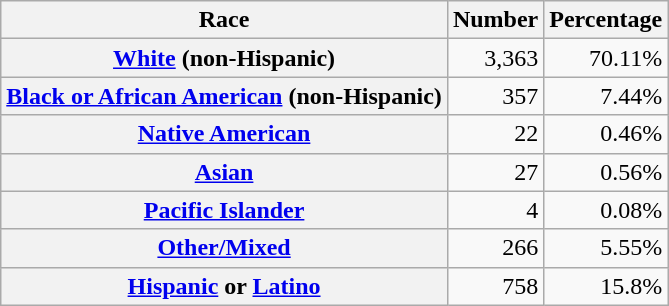<table class="wikitable" style="text-align:right">
<tr>
<th scope="col">Race</th>
<th scope="col">Number</th>
<th scope="col">Percentage</th>
</tr>
<tr>
<th scope="row"><a href='#'>White</a> (non-Hispanic)</th>
<td>3,363</td>
<td>70.11%</td>
</tr>
<tr>
<th scope="row"><a href='#'>Black or African American</a> (non-Hispanic)</th>
<td>357</td>
<td>7.44%</td>
</tr>
<tr>
<th scope="row"><a href='#'>Native American</a></th>
<td>22</td>
<td>0.46%</td>
</tr>
<tr>
<th scope="row"><a href='#'>Asian</a></th>
<td>27</td>
<td>0.56%</td>
</tr>
<tr>
<th scope="row"><a href='#'>Pacific Islander</a></th>
<td>4</td>
<td>0.08%</td>
</tr>
<tr>
<th scope="row"><a href='#'>Other/Mixed</a></th>
<td>266</td>
<td>5.55%</td>
</tr>
<tr>
<th scope="row"><a href='#'>Hispanic</a> or <a href='#'>Latino</a></th>
<td>758</td>
<td>15.8%</td>
</tr>
</table>
